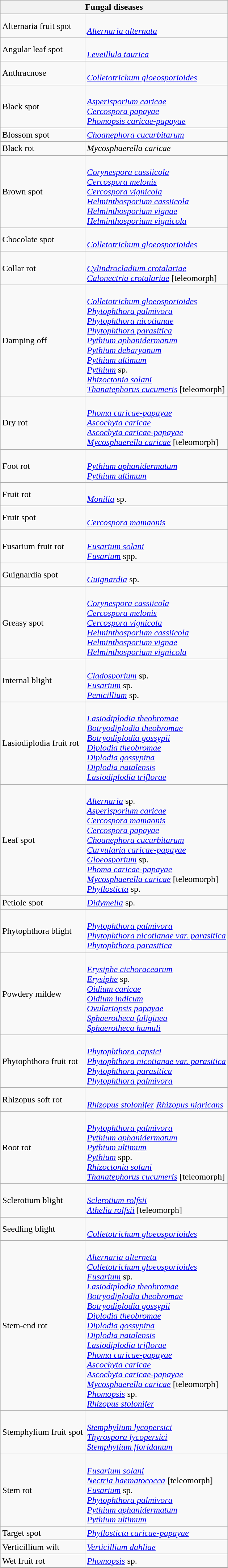<table class="wikitable" style="clear">
<tr>
<th colspan=2><strong>Fungal diseases</strong><br></th>
</tr>
<tr>
<td>Alternaria fruit spot</td>
<td><br><em><a href='#'>Alternaria alternata</a></em></td>
</tr>
<tr>
<td>Angular leaf spot</td>
<td><br><em><a href='#'>Leveillula taurica</a></em></td>
</tr>
<tr>
<td>Anthracnose</td>
<td><br><em><a href='#'>Colletotrichum gloeosporioides</a></em></td>
</tr>
<tr>
<td>Black spot</td>
<td><br><em><a href='#'>Asperisporium caricae</a></em><br>
<em><a href='#'>Cercospora papayae</a></em><br>
<em><a href='#'>Phomopsis caricae-papayae</a></em></td>
</tr>
<tr>
<td>Blossom spot</td>
<td><em><a href='#'>Choanephora cucurbitarum</a></em></td>
</tr>
<tr>
<td>Black rot</td>
<td><em>Mycosphaerella caricae</em></td>
</tr>
<tr>
<td>Brown spot</td>
<td><br><em><a href='#'>Corynespora cassiicola</a></em> <br>
 <em><a href='#'>Cercospora melonis</a></em><br>
 <em><a href='#'>Cercospora vignicola</a></em> <br>
 <em><a href='#'>Helminthosporium cassiicola</a></em> <br>
 <em><a href='#'>Helminthosporium vignae</a></em> <br>
 <em><a href='#'>Helminthosporium vignicola</a></em></td>
</tr>
<tr>
<td>Chocolate spot</td>
<td><br><em><a href='#'>Colletotrichum gloeosporioides</a></em></td>
</tr>
<tr>
<td>Collar rot</td>
<td><br><em><a href='#'>Cylindrocladium crotalariae</a></em><br>
<em><a href='#'>Calonectria crotalariae</a></em> [teleomorph]</td>
</tr>
<tr>
<td>Damping off</td>
<td><br><em><a href='#'>Colletotrichum gloeosporioides</a></em><br>
<em><a href='#'>Phytophthora palmivora</a></em><br>
<em><a href='#'>Phytophthora nicotianae</a></em> <br>
<em><a href='#'>Phytophthora parasitica</a></em><br>
<em><a href='#'>Pythium aphanidermatum</a></em><br>
<em><a href='#'>Pythium debaryanum</a></em><br>
<em><a href='#'>Pythium ultimum</a></em><br>
<em><a href='#'>Pythium</a></em> sp. <br>
<em><a href='#'>Rhizoctonia solani</a></em><br>
<em><a href='#'>Thanatephorus cucumeris</a></em> [teleomorph]</td>
</tr>
<tr>
<td>Dry rot</td>
<td><br><em><a href='#'>Phoma caricae-papayae</a></em> <br>
 <em><a href='#'>Ascochyta caricae</a></em> <br>
 <em><a href='#'>Ascochyta caricae-papayae</a></em><br>
 <em><a href='#'>Mycosphaerella caricae</a></em> [teleomorph]</td>
</tr>
<tr>
<td>Foot rot</td>
<td><br><em><a href='#'>Pythium aphanidermatum</a></em><br>
<em><a href='#'>Pythium ultimum</a></em></td>
</tr>
<tr>
<td>Fruit rot</td>
<td><br><em><a href='#'>Monilia</a></em> sp.</td>
</tr>
<tr>
<td>Fruit spot</td>
<td><br><em><a href='#'>Cercospora mamaonis</a></em></td>
</tr>
<tr>
<td>Fusarium fruit rot</td>
<td><br><em><a href='#'>Fusarium solani</a></em><br>
<em><a href='#'>Fusarium</a></em> spp.</td>
</tr>
<tr>
<td>Guignardia spot</td>
<td><br><em><a href='#'>Guignardia</a></em> sp.</td>
</tr>
<tr>
<td>Greasy spot</td>
<td><br><em><a href='#'>Corynespora cassiicola</a></em> <br>
 <em><a href='#'>Cercospora melonis</a></em> <br>
 <em><a href='#'>Cercospora vignicola</a></em> <br>
 <em><a href='#'>Helminthosporium cassiicola</a></em> <br>
 <em><a href='#'>Helminthosporium vignae</a></em> <br>
 <em><a href='#'>Helminthosporium vignicola</a></em></td>
</tr>
<tr>
<td>Internal blight</td>
<td><br><em><a href='#'>Cladosporium</a></em> sp. <br>
<em><a href='#'>Fusarium</a></em> sp. <br>
<em><a href='#'>Penicillium</a></em> sp.</td>
</tr>
<tr>
<td>Lasiodiplodia fruit rot</td>
<td><br><em><a href='#'>Lasiodiplodia theobromae</a></em> <br>
 <em><a href='#'>Botryodiplodia theobromae</a></em> <br>
 <em><a href='#'>Botryodiplodia gossypii</a></em> <br>
 <em><a href='#'>Diplodia theobromae</a></em> <br>
 <em><a href='#'>Diplodia gossypina</a></em> <br>
 <em><a href='#'>Diplodia natalensis</a></em> <br>
 <em><a href='#'>Lasiodiplodia triflorae</a></em></td>
</tr>
<tr>
<td>Leaf spot</td>
<td><br><em><a href='#'>Alternaria</a></em> sp. <br>
<em><a href='#'>Asperisporium caricae</a></em><br>
<em><a href='#'>Cercospora mamaonis</a></em><br>
<em><a href='#'>Cercospora papayae</a></em><br>
<em><a href='#'>Choanephora cucurbitarum</a></em><br>
<em><a href='#'>Curvularia caricae-papayae</a></em><br>
<em><a href='#'>Gloeosporium</a></em> sp. <br>
<em><a href='#'>Phoma caricae-papayae</a></em><br>
<em><a href='#'>Mycosphaerella caricae</a></em> [teleomorph]<br>
<em><a href='#'>Phyllosticta</a></em> sp.</td>
</tr>
<tr>
<td>Petiole spot</td>
<td><em><a href='#'>Didymella</a></em> sp.</td>
</tr>
<tr>
<td>Phytophthora blight</td>
<td><br><em><a href='#'>Phytophthora palmivora</a></em><br>
<em><a href='#'>Phytophthora nicotianae var. parasitica</a></em> <br>
<em><a href='#'>Phytophthora parasitica</a></em></td>
</tr>
<tr>
<td>Powdery mildew</td>
<td><br><em><a href='#'>Erysiphe cichoracearum</a></em><br>
<em><a href='#'>Erysiphe</a></em> sp. <br>
<em><a href='#'>Oidium caricae</a></em><br>
<em><a href='#'>Oidium indicum</a></em><br>
<em><a href='#'>Ovulariopsis papayae</a></em><br>
<em><a href='#'>Sphaerotheca fuliginea</a></em><br>
<em><a href='#'>Sphaerotheca humuli</a></em></td>
</tr>
<tr>
<td>Phytophthora fruit rot</td>
<td><br><em><a href='#'>Phytophthora capsici</a></em><br>
<em><a href='#'>Phytophthora nicotianae var. parasitica</a></em> <br>
<em><a href='#'>Phytophthora parasitica</a></em><br>
<em><a href='#'>Phytophthora palmivora</a></em></td>
</tr>
<tr>
<td>Rhizopus soft rot</td>
<td><br><em><a href='#'>Rhizopus stolonifer</a></em>
 <em><a href='#'>Rhizopus nigricans</a></em></td>
</tr>
<tr>
<td>Root rot</td>
<td><br><em><a href='#'>Phytophthora palmivora</a></em><br>
<em><a href='#'>Pythium aphanidermatum</a></em><br>
<em><a href='#'>Pythium ultimum</a></em><br>
<em><a href='#'>Pythium</a></em> spp. <br>
<em><a href='#'>Rhizoctonia solani</a></em><br>
<em><a href='#'>Thanatephorus cucumeris</a></em> [teleomorph]</td>
</tr>
<tr>
<td>Sclerotium blight</td>
<td><br><em><a href='#'>Sclerotium rolfsii</a></em><br>
<em><a href='#'>Athelia rolfsii</a></em> [teleomorph]</td>
</tr>
<tr>
<td>Seedling blight</td>
<td><br><em><a href='#'>Colletotrichum gloeosporioides</a></em></td>
</tr>
<tr>
<td>Stem-end rot</td>
<td><br><em><a href='#'>Alternaria alterneta</a></em><br>
<em><a href='#'>Colletotrichum gloeosporioides</a></em><br>
<em><a href='#'>Fusarium</a></em> sp. <br>
<em><a href='#'>Lasiodiplodia theobromae</a></em> <br>
 <em><a href='#'>Botryodiplodia theobromae</a></em> <br>
 <em><a href='#'>Botryodiplodia gossypii</a></em> <br>
 <em><a href='#'>Diplodia theobromae</a></em> <br>
 <em><a href='#'>Diplodia gossypina</a></em> <br>
 <em><a href='#'>Diplodia natalensis</a></em> <br>
 <em><a href='#'>Lasiodiplodia triflorae</a></em><br>
 <em><a href='#'>Phoma caricae-papayae</a></em> <br>
 <em><a href='#'>Ascochyta caricae</a></em> <br>
 <em><a href='#'>Ascochyta caricae-papayae</a></em><br>
<em><a href='#'>Mycosphaerella caricae</a></em> [teleomorph]<br>
<em><a href='#'>Phomopsis</a></em> sp. <br>
<em><a href='#'>Rhizopus stolonifer</a></em></td>
</tr>
<tr>
<td>Stemphylium fruit spot</td>
<td><br><em><a href='#'>Stemphylium lycopersici</a></em> <br>
 <em><a href='#'>Thyrospora lycopersici</a></em> <br>
 <em><a href='#'>Stemphylium floridanum</a></em></td>
</tr>
<tr>
<td>Stem rot</td>
<td><br><em><a href='#'>Fusarium solani</a></em><br>
<em><a href='#'>Nectria haematococca</a></em> [teleomorph]<br>
<em><a href='#'>Fusarium</a></em> sp. <br>
<em><a href='#'>Phytophthora palmivora</a></em><br>
<em><a href='#'>Pythium aphanidermatum</a></em><br>
<em><a href='#'>Pythium ultimum</a></em></td>
</tr>
<tr>
<td>Target spot</td>
<td><em><a href='#'>Phyllosticta caricae-papayae</a></em></td>
</tr>
<tr>
<td>Verticillium wilt</td>
<td><em><a href='#'>Verticillium dahliae</a></em></td>
</tr>
<tr>
<td>Wet fruit rot</td>
<td><em><a href='#'>Phomopsis</a></em> sp.</td>
</tr>
<tr>
</tr>
</table>
